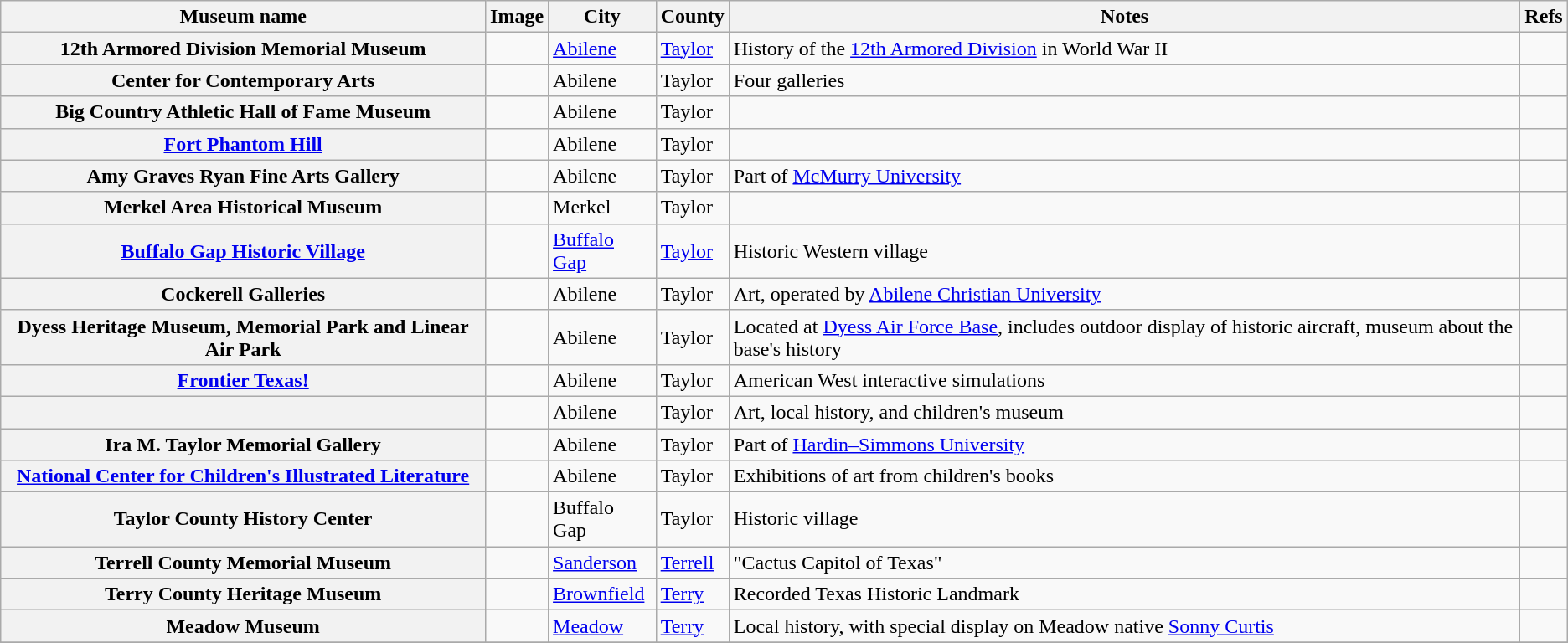<table class="wikitable sortable plainrowheaders">
<tr>
<th scope="col">Museum name</th>
<th scope="col"  class="unsortable">Image</th>
<th scope="col">City</th>
<th scope="col">County</th>
<th scope="col">Notes</th>
<th scope="col" class="unsortable">Refs</th>
</tr>
<tr>
<th scope="row">12th Armored Division Memorial Museum</th>
<td></td>
<td><a href='#'>Abilene</a></td>
<td><a href='#'>Taylor</a></td>
<td>History of the <a href='#'>12th Armored Division</a> in World War II</td>
<td align="center"></td>
</tr>
<tr>
<th scope="row">Center for Contemporary Arts</th>
<td></td>
<td>Abilene</td>
<td>Taylor</td>
<td>Four galleries</td>
<td align="center"></td>
</tr>
<tr>
<th scope="row">Big Country Athletic Hall of Fame Museum</th>
<td></td>
<td>Abilene</td>
<td>Taylor</td>
<td></td>
<td align="center"></td>
</tr>
<tr>
<th scope="row"><a href='#'>Fort Phantom Hill</a></th>
<td></td>
<td>Abilene</td>
<td>Taylor</td>
<td></td>
<td align="center"></td>
</tr>
<tr>
<th scope="row">Amy Graves Ryan Fine Arts Gallery</th>
<td></td>
<td>Abilene</td>
<td>Taylor</td>
<td>Part of <a href='#'>McMurry University</a></td>
<td align="center"></td>
</tr>
<tr>
<th scope="row">Merkel Area Historical Museum</th>
<td></td>
<td>Merkel</td>
<td>Taylor</td>
<td></td>
<td align="center"></td>
</tr>
<tr>
<th scope="row"><a href='#'>Buffalo Gap Historic Village</a></th>
<td></td>
<td><a href='#'>Buffalo Gap</a></td>
<td><a href='#'>Taylor</a></td>
<td>Historic Western village</td>
<td align="center"></td>
</tr>
<tr>
<th scope="row">Cockerell Galleries</th>
<td></td>
<td>Abilene</td>
<td>Taylor</td>
<td>Art, operated by <a href='#'>Abilene Christian University</a></td>
<td align="center"></td>
</tr>
<tr>
<th scope="row">Dyess Heritage Museum, Memorial Park and Linear Air Park</th>
<td></td>
<td>Abilene</td>
<td>Taylor</td>
<td>Located at <a href='#'>Dyess Air Force Base</a>, includes outdoor display of historic aircraft, museum about the base's history</td>
<td align="center"></td>
</tr>
<tr>
<th scope="row"><a href='#'>Frontier Texas!</a></th>
<td></td>
<td>Abilene</td>
<td>Taylor</td>
<td>American West interactive simulations</td>
<td align="center"></td>
</tr>
<tr>
<th scope="row"></th>
<td></td>
<td>Abilene</td>
<td>Taylor</td>
<td>Art, local history, and children's museum</td>
<td align="center"></td>
</tr>
<tr>
<th scope="row">Ira M. Taylor Memorial Gallery</th>
<td></td>
<td>Abilene</td>
<td>Taylor</td>
<td>Part of <a href='#'>Hardin–Simmons University</a></td>
<td align="center"></td>
</tr>
<tr>
<th scope="row"><a href='#'>National Center for Children's Illustrated Literature</a></th>
<td></td>
<td>Abilene</td>
<td>Taylor</td>
<td>Exhibitions of art from children's books</td>
<td align="center"></td>
</tr>
<tr>
<th scope="row">Taylor County History Center</th>
<td></td>
<td>Buffalo Gap</td>
<td>Taylor</td>
<td>Historic village</td>
<td align="center"></td>
</tr>
<tr>
<th scope="row">Terrell County Memorial Museum</th>
<td></td>
<td><a href='#'>Sanderson</a></td>
<td><a href='#'>Terrell</a></td>
<td>"Cactus Capitol of Texas"</td>
<td align="center"></td>
</tr>
<tr>
<th scope="row">Terry County Heritage Museum</th>
<td></td>
<td><a href='#'>Brownfield</a></td>
<td><a href='#'>Terry</a></td>
<td Local history>Recorded Texas Historic Landmark</td>
<td align="center"></td>
</tr>
<tr>
<th scope="row">Meadow Museum</th>
<td></td>
<td><a href='#'>Meadow</a></td>
<td><a href='#'>Terry</a></td>
<td>Local history, with special display on Meadow native <a href='#'>Sonny Curtis</a></td>
<td align="center"></td>
</tr>
<tr>
</tr>
</table>
